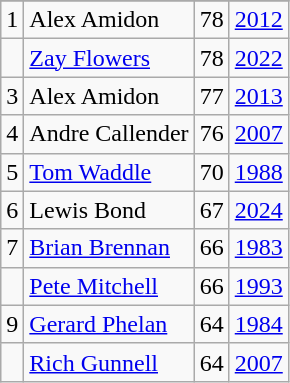<table class="wikitable">
<tr>
</tr>
<tr>
<td>1</td>
<td>Alex Amidon</td>
<td>78</td>
<td><a href='#'>2012</a></td>
</tr>
<tr>
<td></td>
<td><a href='#'>Zay Flowers</a></td>
<td>78</td>
<td><a href='#'>2022</a></td>
</tr>
<tr>
<td>3</td>
<td>Alex Amidon</td>
<td>77</td>
<td><a href='#'>2013</a></td>
</tr>
<tr>
<td>4</td>
<td>Andre Callender</td>
<td>76</td>
<td><a href='#'>2007</a></td>
</tr>
<tr>
<td>5</td>
<td><a href='#'>Tom Waddle</a></td>
<td>70</td>
<td><a href='#'>1988</a></td>
</tr>
<tr>
<td>6</td>
<td>Lewis Bond</td>
<td>67</td>
<td><a href='#'>2024</a></td>
</tr>
<tr>
<td>7</td>
<td><a href='#'>Brian Brennan</a></td>
<td>66</td>
<td><a href='#'>1983</a></td>
</tr>
<tr>
<td></td>
<td><a href='#'>Pete Mitchell</a></td>
<td>66</td>
<td><a href='#'>1993</a></td>
</tr>
<tr>
<td>9</td>
<td><a href='#'>Gerard Phelan</a></td>
<td>64</td>
<td><a href='#'>1984</a></td>
</tr>
<tr>
<td></td>
<td><a href='#'>Rich Gunnell</a></td>
<td>64</td>
<td><a href='#'>2007</a></td>
</tr>
</table>
